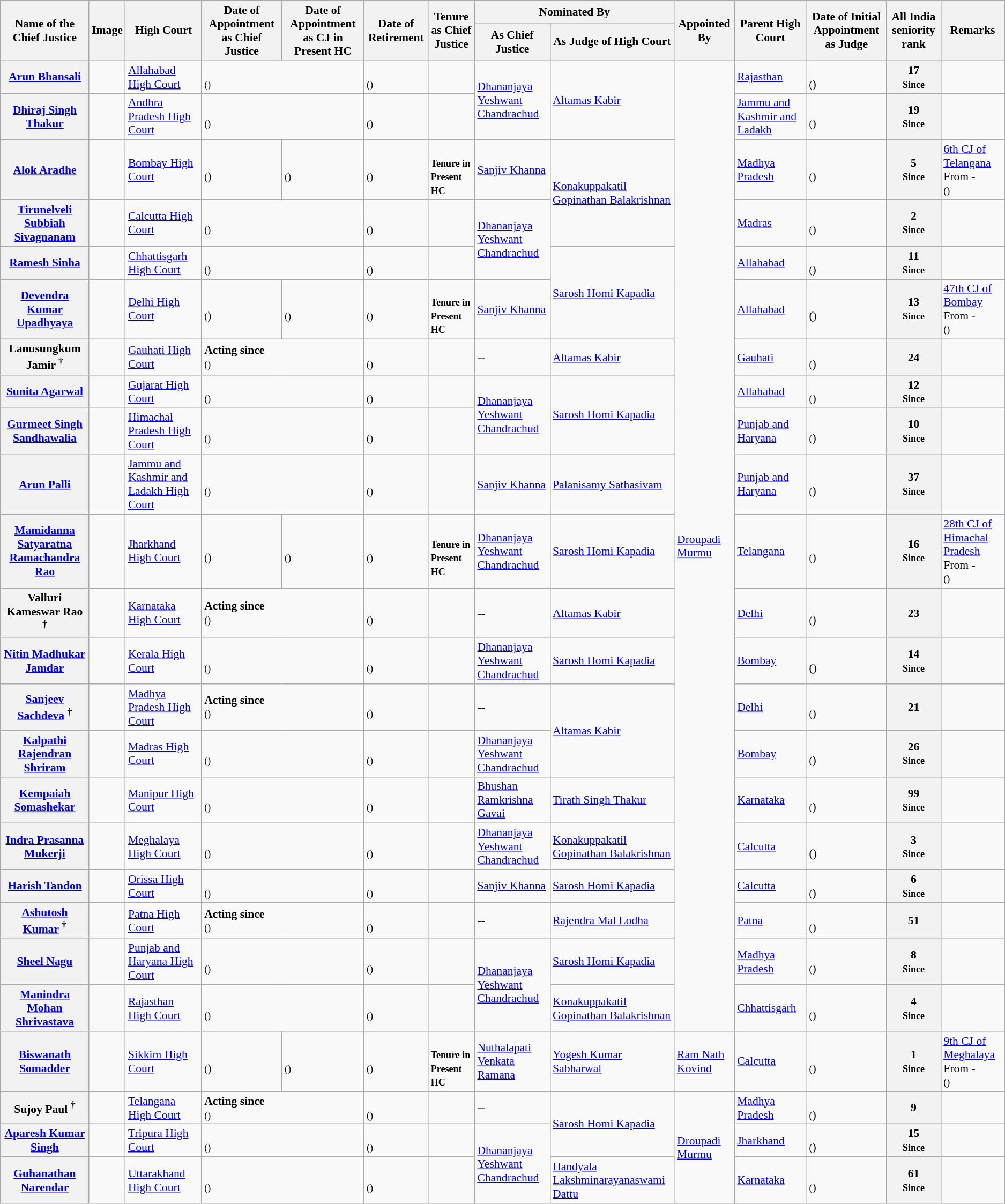<table class="wikitable sortable defaultcenter col1left col2left" style="font-size: 90%">
<tr>
<th rowspan="2">Name of the Chief Justice</th>
<th rowspan="2">Image</th>
<th rowspan="2">High Court</th>
<th rowspan="2">Date of Appointment as Chief Justice</th>
<th rowspan="2">Date of Appointment as CJ in Present HC</th>
<th rowspan="2">Date of Retirement</th>
<th rowspan="2">Tenure as Chief Justice</th>
<th colspan="2">Nominated By</th>
<th rowspan="2">Appointed By</th>
<th rowspan="2">Parent High Court</th>
<th rowspan="2">Date of Initial Appointment as Judge</th>
<th rowspan="2">All India seniority rank</th>
<th rowspan="2">Remarks</th>
</tr>
<tr>
<th>As Chief Justice</th>
<th>As Judge of High Court</th>
</tr>
<tr>
<th><a href='#'>Arun Bhansali</a><br></th>
<td></td>
<td><a href='#'>Allahabad High Court</a></td>
<td colspan="2"><br><small>()</small></td>
<td><br><small>()</small></td>
<td></td>
<td rowspan="2"><a href='#'>Dhananjaya Yeshwant Chandrachud</a></td>
<td rowspan="2"><a href='#'>Altamas Kabir</a></td>
<td rowspan="21"><a href='#'>Droupadi Murmu</a></td>
<td><a href='#'>Rajasthan</a></td>
<td><br><small>(</small>)</td>
<th>17<br><small>Since<br></small></th>
<td></td>
</tr>
<tr>
<th><a href='#'>Dhiraj Singh Thakur</a><br></th>
<td></td>
<td><a href='#'>Andhra Pradesh High Court</a></td>
<td colspan="2"><br><small>()</small></td>
<td><br><small>()</small></td>
<td></td>
<td><a href='#'>Jammu and Kashmir and Ladakh</a></td>
<td><br><small>(</small>)</td>
<th>19<br><small>Since<br></small></th>
<td></td>
</tr>
<tr>
<th><a href='#'>Alok Aradhe</a><br></th>
<td></td>
<td><a href='#'>Bombay High Court</a></td>
<td><br><small>(</small>)</td>
<td><br><small>()</small></td>
<td><br><small>()</small></td>
<td><br><small><strong>Tenure in Present HC</strong></small><br></td>
<td><a href='#'>Sanjiv Khanna</a></td>
<td rowspan="2"><a href='#'>Konakuppakatil Gopinathan Balakrishnan</a></td>
<td><a href='#'>Madhya Pradesh</a></td>
<td><br><small>(</small>)</td>
<th>5<br><small>Since<br></small></th>
<td><a href='#'>6th CJ of Telangana</a><br> From  - <br><small>()</small></td>
</tr>
<tr>
<th><a href='#'>Tirunelveli Subbiah Sivagnanam</a><br></th>
<td></td>
<td><a href='#'>Calcutta High Court</a></td>
<td colspan="2"><br><small>()</small></td>
<td><br><small>()</small></td>
<td></td>
<td rowspan="2"><a href='#'>Dhananjaya Yeshwant Chandrachud</a></td>
<td><a href='#'>Madras</a></td>
<td><br><small>(</small>)</td>
<th>2<br><small>Since<br></small></th>
<td></td>
</tr>
<tr>
<th><a href='#'>Ramesh Sinha</a><br></th>
<td></td>
<td><a href='#'>Chhattisgarh High Court</a></td>
<td colspan="2"><br><small>()</small></td>
<td><br><small>()</small></td>
<td></td>
<td rowspan="2"><a href='#'>Sarosh Homi Kapadia</a></td>
<td><a href='#'>Allahabad</a></td>
<td><br><small>(</small>)</td>
<th>11<br><small>Since<br></small></th>
<td></td>
</tr>
<tr>
<th><a href='#'>Devendra Kumar Upadhyaya</a><br></th>
<td></td>
<td><a href='#'>Delhi High Court</a></td>
<td><br><small>(</small>)</td>
<td><br><small>()</small></td>
<td><br><small>()</small></td>
<td><br><small><strong>Tenure in Present HC</strong></small><br></td>
<td><a href='#'>Sanjiv Khanna</a></td>
<td><a href='#'>Allahabad</a></td>
<td><br>(<small></small>)</td>
<th>13<br><small>Since<br></small></th>
<td><a href='#'>47th CJ of Bombay</a><br> From  - <br><small>()</small></td>
</tr>
<tr>
<th>Lanusungkum Jamir <sup>†</sup><br></th>
<td></td>
<td><a href='#'>Gauhati High Court</a></td>
<td colspan="2"><strong>Acting since</strong> <br><small>()</small></td>
<td><br><small>()</small></td>
<td></td>
<td>--</td>
<td><a href='#'>Altamas Kabir</a></td>
<td><a href='#'>Gauhati</a></td>
<td><br><small>(</small>)</td>
<th>24</th>
<td></td>
</tr>
<tr>
<th><a href='#'>Sunita Agarwal</a><br></th>
<td></td>
<td><a href='#'>Gujarat High Court</a></td>
<td colspan="2"><br><small>()</small></td>
<td><br><small>()</small></td>
<td></td>
<td rowspan="2"><a href='#'>Dhananjaya Yeshwant Chandrachud</a></td>
<td rowspan="2"><a href='#'>Sarosh Homi Kapadia</a></td>
<td><a href='#'>Allahabad</a></td>
<td><br><small>(</small>)</td>
<th>12<br><small>Since<br></small></th>
<td></td>
</tr>
<tr>
<th><a href='#'>Gurmeet Singh Sandhawalia</a><br></th>
<td></td>
<td><a href='#'>Himachal Pradesh High Court</a></td>
<td colspan="2"><br><small>()</small></td>
<td><br><small>()</small></td>
<td></td>
<td><a href='#'>Punjab and Haryana</a></td>
<td><br><small>(</small>)</td>
<th>10<br><small>Since<br></small></th>
<td></td>
</tr>
<tr>
<th><a href='#'>Arun Palli</a><br></th>
<td></td>
<td><a href='#'>Jammu and Kashmir and Ladakh High Court</a></td>
<td colspan="2"><br><small>()</small></td>
<td><br><small>()</small></td>
<td></td>
<td><a href='#'>Sanjiv Khanna</a></td>
<td><a href='#'>Palanisamy Sathasivam</a></td>
<td><a href='#'>Punjab and Haryana</a></td>
<td><br><small>(</small>)</td>
<th>37<br><small>Since<br></small></th>
<td></td>
</tr>
<tr>
<th><a href='#'>Mamidanna Satyaratna Ramachandra Rao</a><br></th>
<td></td>
<td><a href='#'>Jharkhand High Court</a></td>
<td><br><small>(</small>)</td>
<td><br><small>()</small></td>
<td><br><small>()</small></td>
<td><br><small><strong>Tenure in Present HC</strong></small><br></td>
<td><a href='#'>Dhananjaya Yeshwant Chandrachud</a></td>
<td><a href='#'>Sarosh Homi Kapadia</a></td>
<td><a href='#'>Telangana</a></td>
<td><br><small>(</small>)</td>
<th>16<br><small>Since<br></small></th>
<td><a href='#'>28th CJ of Himachal Pradesh</a><br> From  - <br><small>()</small></td>
</tr>
<tr>
<th>Valluri Kameswar Rao <sup>†</sup><br></th>
<td></td>
<td><a href='#'>Karnataka High Court</a></td>
<td colspan="2"><strong>Acting since</strong> <br><small>()</small></td>
<td><br><small>()</small></td>
<td></td>
<td>--</td>
<td><a href='#'>Altamas Kabir</a></td>
<td><a href='#'>Delhi</a></td>
<td><br><small>(</small>)</td>
<th>23</th>
<td></td>
</tr>
<tr>
<th><a href='#'>Nitin Madhukar Jamdar</a><br></th>
<td></td>
<td><a href='#'>Kerala High Court</a></td>
<td colspan="2"><br><small>()</small></td>
<td><br><small>()</small></td>
<td></td>
<td><a href='#'>Dhananjaya Yeshwant Chandrachud</a></td>
<td><a href='#'>Sarosh Homi Kapadia</a></td>
<td><a href='#'>Bombay</a></td>
<td><br>(<small></small>)</td>
<th>14<br><small>Since<br></small></th>
<td></td>
</tr>
<tr>
<th><a href='#'>Sanjeev Sachdeva</a> <sup>†</sup><br></th>
<td></td>
<td><a href='#'>Madhya Pradesh High Court</a></td>
<td colspan="2"><strong>Acting</strong> <strong>since</strong> <br><small>()</small></td>
<td><br><small>()</small></td>
<td></td>
<td>--</td>
<td rowspan="2"><a href='#'>Altamas Kabir</a></td>
<td><a href='#'>Delhi</a></td>
<td><br><small>(</small>)</td>
<th>21</th>
<td></td>
</tr>
<tr>
<th><a href='#'>Kalpathi Rajendran Shriram</a><br></th>
<td></td>
<td><a href='#'>Madras High Court</a></td>
<td colspan="2"><br><small>()</small></td>
<td><br><small>()</small></td>
<td></td>
<td><a href='#'>Dhananjaya Yeshwant Chandrachud</a></td>
<td><a href='#'>Bombay</a></td>
<td><br><small>(</small>)</td>
<th>26<br><small>Since<br></small></th>
<td></td>
</tr>
<tr>
<th><a href='#'>Kempaiah Somashekar</a><br></th>
<td></td>
<td><a href='#'>Manipur High Court</a></td>
<td colspan="2"><br><small>()</small></td>
<td><br><small>()</small></td>
<td></td>
<td><a href='#'>Bhushan Ramkrishna Gavai</a></td>
<td><a href='#'>Tirath Singh Thakur</a></td>
<td><a href='#'>Karnataka</a></td>
<td><br><small>(</small>)</td>
<th>99<br><small>Since<br></small></th>
<td></td>
</tr>
<tr>
<th><a href='#'>Indra Prasanna Mukerji</a><br></th>
<td></td>
<td><a href='#'>Meghalaya High Court</a></td>
<td colspan="2"><br><small>()</small></td>
<td><br><small>()</small></td>
<td></td>
<td><a href='#'>Dhananjaya Yeshwant Chandrachud</a></td>
<td><a href='#'>Konakuppakatil Gopinathan Balakrishnan</a></td>
<td><a href='#'>Calcutta</a></td>
<td><br>(<small></small>)</td>
<th>3<br><small>Since<br></small></th>
<td></td>
</tr>
<tr>
<th><a href='#'>Harish Tandon</a><br></th>
<td></td>
<td><a href='#'>Orissa High Court</a></td>
<td colspan="2"><br><small>()</small></td>
<td><br><small>()</small></td>
<td></td>
<td><a href='#'>Sanjiv Khanna</a></td>
<td><a href='#'>Sarosh Homi Kapadia</a></td>
<td><a href='#'>Calcutta</a></td>
<td><br><small>(</small>)</td>
<th>6<br><small>Since<br></small></th>
<td></td>
</tr>
<tr>
<th><a href='#'>Ashutosh Kumar</a> <sup>†</sup><br></th>
<td></td>
<td><a href='#'>Patna High Court</a></td>
<td colspan="2"><strong>Acting since</strong> <br><small>()</small></td>
<td><br><small>()</small></td>
<td></td>
<td>--</td>
<td><a href='#'>Rajendra Mal Lodha</a></td>
<td><a href='#'>Patna</a></td>
<td><br><small>(</small>)</td>
<th>51</th>
<td></td>
</tr>
<tr>
<th><a href='#'>Sheel Nagu</a><br></th>
<td></td>
<td><a href='#'>Punjab and Haryana High Court</a></td>
<td colspan="2"><br><small>()</small></td>
<td><br><small>()</small></td>
<td></td>
<td rowspan="2"><a href='#'>Dhananjaya Yeshwant Chandrachud</a></td>
<td><a href='#'>Sarosh Homi Kapadia</a></td>
<td><a href='#'>Madhya Pradesh</a></td>
<td><br><small>(</small>)</td>
<th>8<br><small>Since<br></small></th>
<td></td>
</tr>
<tr>
<th><a href='#'>Manindra Mohan Shrivastava</a><br></th>
<td></td>
<td><a href='#'>Rajasthan High Court</a></td>
<td colspan="2"><br><small>()</small></td>
<td><br><small>()</small></td>
<td></td>
<td><a href='#'>Konakuppakatil Gopinathan Balakrishnan</a></td>
<td><a href='#'>Chhattisgarh</a></td>
<td><br><small>(</small>)</td>
<th>4<br><small>Since<br></small></th>
<td></td>
</tr>
<tr>
<th><a href='#'>Biswanath Somadder</a><br></th>
<td></td>
<td><a href='#'>Sikkim High Court</a></td>
<td><br><small>(</small>)</td>
<td><br><small>()</small></td>
<td><br><small>()</small></td>
<td><br><small><strong>Tenure in Present HC</strong></small><br></td>
<td><a href='#'>Nuthalapati Venkata Ramana</a></td>
<td><a href='#'>Yogesh Kumar Sabharwal</a></td>
<td><a href='#'>Ram Nath Kovind</a></td>
<td><a href='#'>Calcutta</a></td>
<td><br><small>(</small>)</td>
<th>1<br><small>Since<br></small></th>
<td><a href='#'>9th CJ of Meghalaya</a><br> From  - <br><small>()</small></td>
</tr>
<tr>
<th>Sujoy Paul <sup>†</sup><br></th>
<td></td>
<td><a href='#'>Telangana High Court</a></td>
<td colspan="2"><strong>Acting since</strong> <br><small>()</small></td>
<td><br><small>()</small></td>
<td></td>
<td>--</td>
<td rowspan="2"><a href='#'>Sarosh Homi Kapadia</a></td>
<td rowspan="3"><a href='#'>Droupadi Murmu</a></td>
<td><a href='#'>Madhya Pradesh</a></td>
<td><br><small>(</small>)</td>
<th>9</th>
<td></td>
</tr>
<tr>
<th><a href='#'>Aparesh Kumar Singh</a><br></th>
<td></td>
<td><a href='#'>Tripura High Court</a></td>
<td colspan="2"><br><small>()</small></td>
<td><br><small>()</small></td>
<td></td>
<td rowspan="2"><a href='#'>Dhananjaya Yeshwant Chandrachud</a></td>
<td><a href='#'>Jharkhand</a></td>
<td><br><small>(</small>)</td>
<th>15<br><small>Since<br></small></th>
<td></td>
</tr>
<tr>
<th><a href='#'>Guhanathan Narendar</a><br></th>
<td></td>
<td><a href='#'>Uttarakhand High Court</a></td>
<td colspan="2"><br><small>()</small></td>
<td><br><small>()</small></td>
<td></td>
<td><a href='#'>Handyala Lakshminarayanaswami Dattu</a></td>
<td><a href='#'>Karnataka</a></td>
<td><br><small>(</small>)</td>
<th>61<br><small>Since<br></small></th>
<td></td>
</tr>
</table>
